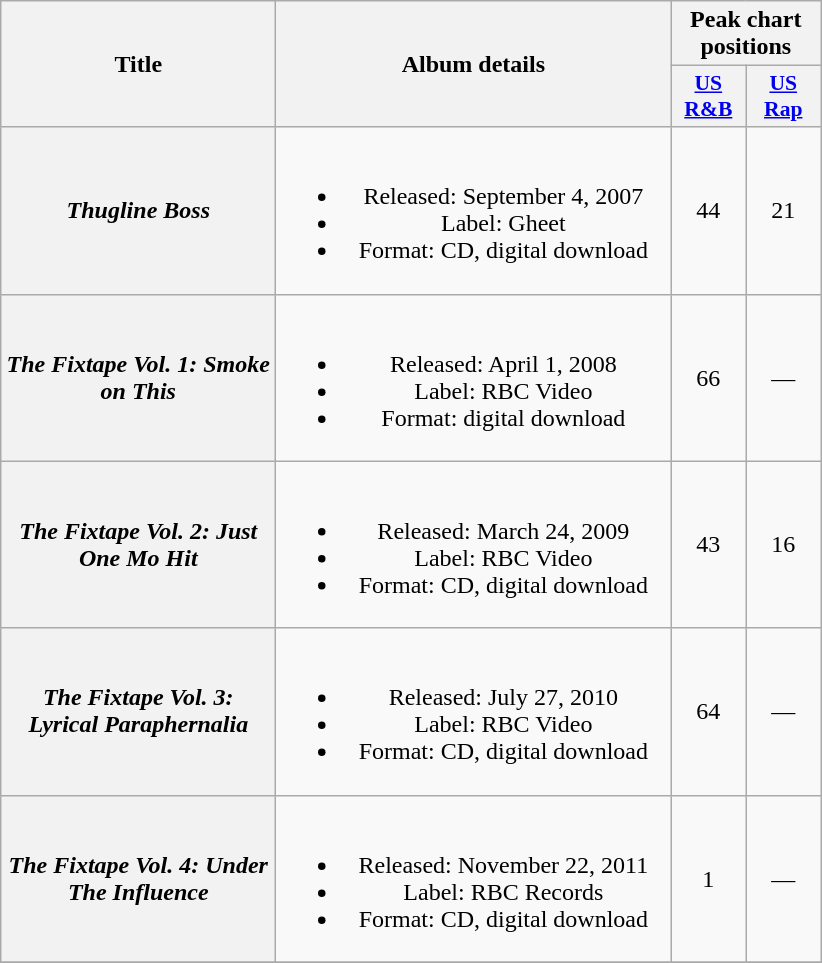<table class="wikitable plainrowheaders" style="text-align:center;">
<tr>
<th scope="col" rowspan="2" style="width:11em;">Title</th>
<th scope="col" rowspan="2" style="width:16em;">Album details</th>
<th scope="col" colspan="2">Peak chart positions</th>
</tr>
<tr>
<th style="width:3em;font-size:90%;"><a href='#'>US<br>R&B</a><br></th>
<th style="width:3em;font-size:90%;"><a href='#'>US<br>Rap</a><br></th>
</tr>
<tr>
<th scope="row"><em>Thugline Boss</em></th>
<td><br><ul><li>Released: September 4, 2007</li><li>Label: Gheet</li><li>Format: CD, digital download</li></ul></td>
<td>44</td>
<td>21</td>
</tr>
<tr>
<th scope="row"><em>The Fixtape Vol. 1: Smoke on This</em></th>
<td><br><ul><li>Released: April 1, 2008</li><li>Label: RBC Video</li><li>Format: digital download</li></ul></td>
<td>66</td>
<td>—</td>
</tr>
<tr>
<th scope="row"><em>The Fixtape Vol. 2: Just One Mo Hit</em></th>
<td><br><ul><li>Released: March 24, 2009</li><li>Label: RBC Video</li><li>Format: CD, digital download</li></ul></td>
<td>43</td>
<td>16</td>
</tr>
<tr>
<th scope="row"><em>The Fixtape Vol. 3: Lyrical Paraphernalia</em></th>
<td><br><ul><li>Released: July 27, 2010</li><li>Label: RBC Video</li><li>Format: CD, digital download</li></ul></td>
<td>64</td>
<td>—</td>
</tr>
<tr>
<th scope="row"><em>The Fixtape Vol. 4: Under The Influence</em></th>
<td><br><ul><li>Released: November 22, 2011</li><li>Label: RBC Records</li><li>Format: CD, digital download</li></ul></td>
<td>1</td>
<td>—</td>
</tr>
<tr>
</tr>
</table>
